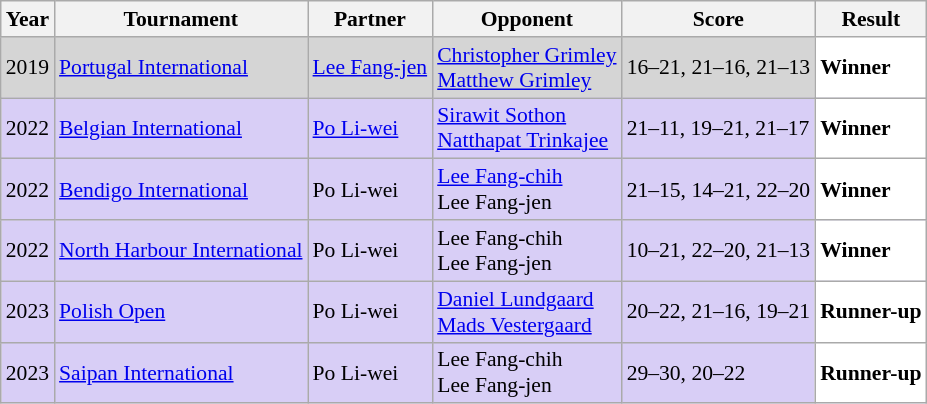<table class="sortable wikitable" style="font-size: 90%;">
<tr>
<th>Year</th>
<th>Tournament</th>
<th>Partner</th>
<th>Opponent</th>
<th>Score</th>
<th>Result</th>
</tr>
<tr style="background:#D5D5D5">
<td align="center">2019</td>
<td align="left"><a href='#'>Portugal International</a></td>
<td align="left"> <a href='#'>Lee Fang-jen</a></td>
<td align="left"> <a href='#'>Christopher Grimley</a><br> <a href='#'>Matthew Grimley</a></td>
<td align="left">16–21, 21–16, 21–13</td>
<td style="text-align:left; background:white"> <strong>Winner</strong></td>
</tr>
<tr style="background:#D8CEF6">
<td align="center">2022</td>
<td align="left"><a href='#'>Belgian International</a></td>
<td align="left"> <a href='#'>Po Li-wei</a></td>
<td align="left"> <a href='#'>Sirawit Sothon</a><br> <a href='#'>Natthapat Trinkajee</a></td>
<td align="left">21–11, 19–21, 21–17</td>
<td style="text-align:left; background:white"> <strong>Winner</strong></td>
</tr>
<tr style="background:#D8CEF6">
<td align="center">2022</td>
<td align="left"><a href='#'>Bendigo International</a></td>
<td align="left"> Po Li-wei</td>
<td align="left"> <a href='#'>Lee Fang-chih</a><br> Lee Fang-jen</td>
<td align="left">21–15, 14–21, 22–20</td>
<td style="text-align:left; background:white"> <strong>Winner</strong></td>
</tr>
<tr style="background:#D8CEF6">
<td align="center">2022</td>
<td align="left"><a href='#'>North Harbour International</a></td>
<td align="left"> Po Li-wei</td>
<td align="left"> Lee Fang-chih<br> Lee Fang-jen</td>
<td align="left">10–21, 22–20, 21–13</td>
<td style="text-align:left; background:white"> <strong>Winner</strong></td>
</tr>
<tr style="background:#D8CEF6">
<td align="center">2023</td>
<td align="left"><a href='#'>Polish Open</a></td>
<td align="left"> Po Li-wei</td>
<td align="left"> <a href='#'>Daniel Lundgaard</a><br> <a href='#'>Mads Vestergaard</a></td>
<td align="left">20–22, 21–16, 19–21</td>
<td style="text-align:left; background:white"> <strong>Runner-up</strong></td>
</tr>
<tr style="background:#D8CEF6">
<td align="center">2023</td>
<td align="left"><a href='#'>Saipan International</a></td>
<td align="left"> Po Li-wei</td>
<td align="left"> Lee Fang-chih<br> Lee Fang-jen</td>
<td align="left">29–30, 20–22</td>
<td style="text-align:left; background:white"> <strong>Runner-up</strong></td>
</tr>
</table>
